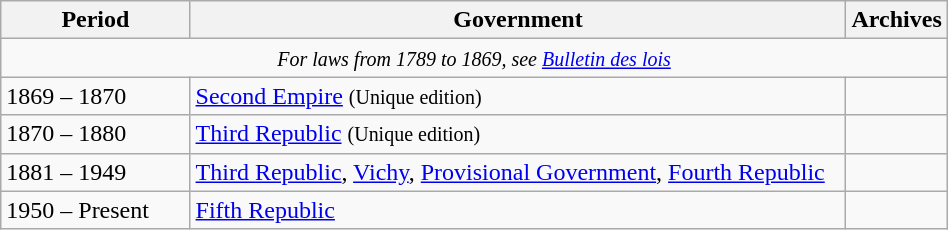<table class="wikitable" style="width:50%">
<tr>
<th style="width:20%">Period</th>
<th>Government</th>
<th style="width:5%">Archives</th>
</tr>
<tr>
<td colspan=3 style="text-align:center;"><small><em>For laws from 1789 to 1869, see <a href='#'>Bulletin des lois</a></em></small></td>
</tr>
<tr>
<td>1869 – 1870</td>
<td><a href='#'>Second Empire</a> <small>(Unique edition)</small></td>
<td></td>
</tr>
<tr>
<td>1870 – 1880</td>
<td><a href='#'>Third Republic</a> <small>(Unique edition)</small></td>
<td></td>
</tr>
<tr>
<td>1881 – 1949</td>
<td><a href='#'>Third Republic</a>, <a href='#'>Vichy</a>, <a href='#'>Provisional Government</a>, <a href='#'>Fourth Republic</a></td>
<td></td>
</tr>
<tr>
<td>1950 – Present</td>
<td><a href='#'>Fifth Republic</a></td>
<td></td>
</tr>
</table>
